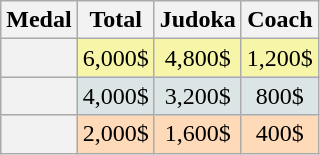<table class=wikitable style="text-align:center;">
<tr>
<th>Medal</th>
<th>Total</th>
<th>Judoka</th>
<th>Coach</th>
</tr>
<tr bgcolor=F7F6A8>
<th></th>
<td>6,000$</td>
<td>4,800$</td>
<td>1,200$</td>
</tr>
<tr bgcolor=DCE5E5>
<th></th>
<td>4,000$</td>
<td>3,200$</td>
<td>800$</td>
</tr>
<tr bgcolor=FFDAB9>
<th></th>
<td>2,000$</td>
<td>1,600$</td>
<td>400$</td>
</tr>
</table>
